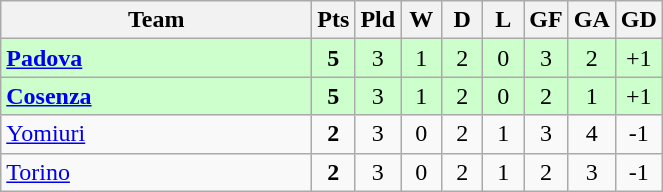<table class="wikitable" style="text-align:center;">
<tr>
<th width=200>Team</th>
<th width=20>Pts</th>
<th width=20>Pld</th>
<th width=20>W</th>
<th width=20>D</th>
<th width=20>L</th>
<th width=20>GF</th>
<th width=20>GA</th>
<th width=20>GD</th>
</tr>
<tr style="background:#ccffcc">
<td style="text-align:left"><strong> <a href='#'>Padova</a></strong></td>
<td><strong>5</strong></td>
<td>3</td>
<td>1</td>
<td>2</td>
<td>0</td>
<td>3</td>
<td>2</td>
<td>+1</td>
</tr>
<tr style="background:#ccffcc">
<td style="text-align:left"><strong> <a href='#'>Cosenza</a></strong></td>
<td><strong>5</strong></td>
<td>3</td>
<td>1</td>
<td>2</td>
<td>0</td>
<td>2</td>
<td>1</td>
<td>+1</td>
</tr>
<tr>
<td style="text-align:left"> <a href='#'>Yomiuri</a></td>
<td><strong>2</strong></td>
<td>3</td>
<td>0</td>
<td>2</td>
<td>1</td>
<td>3</td>
<td>4</td>
<td>-1</td>
</tr>
<tr>
<td style="text-align:left"> <a href='#'>Torino</a></td>
<td><strong>2</strong></td>
<td>3</td>
<td>0</td>
<td>2</td>
<td>1</td>
<td>2</td>
<td>3</td>
<td>-1</td>
</tr>
</table>
